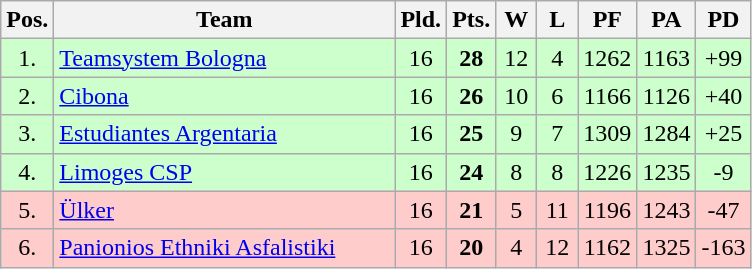<table class="wikitable" style="text-align:center">
<tr>
<th width=15>Pos.</th>
<th width=220>Team</th>
<th width=20>Pld.</th>
<th width=20>Pts.</th>
<th width=20>W</th>
<th width=20>L</th>
<th width=20>PF</th>
<th width=20>PA</th>
<th width=20>PD</th>
</tr>
<tr style="background: #ccffcc;">
<td>1.</td>
<td align=left> <a href='#'>Teamsystem Bologna</a></td>
<td>16</td>
<td><strong>28</strong></td>
<td>12</td>
<td>4</td>
<td>1262</td>
<td>1163</td>
<td>+99</td>
</tr>
<tr style="background: #ccffcc;">
<td>2.</td>
<td align=left> <a href='#'>Cibona</a></td>
<td>16</td>
<td><strong>26</strong></td>
<td>10</td>
<td>6</td>
<td>1166</td>
<td>1126</td>
<td>+40</td>
</tr>
<tr style="background: #ccffcc;">
<td>3.</td>
<td align=left> <a href='#'>Estudiantes Argentaria</a></td>
<td>16</td>
<td><strong>25</strong></td>
<td>9</td>
<td>7</td>
<td>1309</td>
<td>1284</td>
<td>+25</td>
</tr>
<tr bgcolor="#ccffcc">
<td>4.</td>
<td align=left> <a href='#'>Limoges CSP</a></td>
<td>16</td>
<td><strong>24</strong></td>
<td>8</td>
<td>8</td>
<td>1226</td>
<td>1235</td>
<td>-9</td>
</tr>
<tr style="background: #ffcccc;">
<td>5.</td>
<td align=left> <a href='#'>Ülker</a></td>
<td>16</td>
<td><strong>21</strong></td>
<td>5</td>
<td>11</td>
<td>1196</td>
<td>1243</td>
<td>-47</td>
</tr>
<tr style="background: #ffcccc;">
<td>6.</td>
<td align=left> <a href='#'>Panionios Ethniki Asfalistiki</a></td>
<td>16</td>
<td><strong>20</strong></td>
<td>4</td>
<td>12</td>
<td>1162</td>
<td>1325</td>
<td>-163</td>
</tr>
</table>
